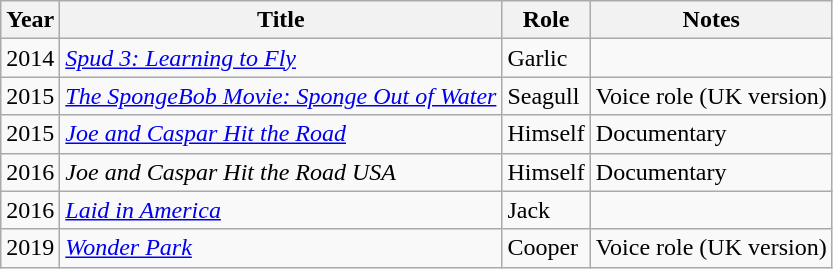<table class="wikitable sortable">
<tr>
<th>Year</th>
<th>Title</th>
<th>Role</th>
<th>Notes</th>
</tr>
<tr>
<td>2014</td>
<td><em><a href='#'>Spud 3: Learning to Fly</a></em></td>
<td>Garlic</td>
<td></td>
</tr>
<tr>
<td>2015</td>
<td><em><a href='#'>The SpongeBob Movie: Sponge Out of Water</a></em></td>
<td>Seagull</td>
<td>Voice role (UK version)</td>
</tr>
<tr |>
<td>2015</td>
<td><em><a href='#'>Joe and Caspar Hit the Road</a></em></td>
<td>Himself</td>
<td>Documentary</td>
</tr>
<tr>
<td>2016</td>
<td><em>Joe and Caspar Hit the Road USA</em></td>
<td>Himself</td>
<td>Documentary</td>
</tr>
<tr>
<td>2016</td>
<td><em><a href='#'>Laid in America</a></em></td>
<td>Jack</td>
<td></td>
</tr>
<tr>
<td>2019</td>
<td><em><a href='#'>Wonder Park</a></em></td>
<td>Cooper</td>
<td>Voice role (UK version)</td>
</tr>
</table>
